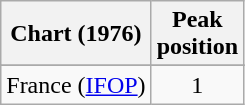<table class="wikitable">
<tr>
<th>Chart (1976)</th>
<th>Peak<br>position</th>
</tr>
<tr>
</tr>
<tr>
<td>France (<a href='#'>IFOP</a>)</td>
<td align="center">1</td>
</tr>
</table>
